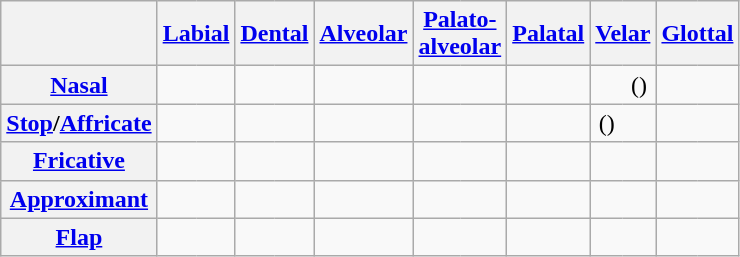<table class="wikitable" style="text-align: center;">
<tr>
<th> </th>
<th colspan="2"><a href='#'>Labial</a></th>
<th colspan="2"><a href='#'>Dental</a></th>
<th colspan="2"><a href='#'>Alveolar</a></th>
<th colspan="2"><a href='#'>Palato-<br>alveolar</a></th>
<th colspan="2"><a href='#'>Palatal</a></th>
<th colspan="2"><a href='#'>Velar</a></th>
<th colspan="2"><a href='#'>Glottal</a></th>
</tr>
<tr>
<th><a href='#'>Nasal</a></th>
<td style="border-right: none;"> </td>
<td style="border-left: none;"></td>
<td style="border-right: none;"> </td>
<td style="border-left: none;"> </td>
<td style="border-right: none;"> </td>
<td style="border-left: none;"> </td>
<td style="border-right: none;"> </td>
<td style="border-left: none;"> </td>
<td style="border-right: none;"> </td>
<td style="border-left: none;"></td>
<td style="border-right: none;"> </td>
<td style="border-left: none;">()</td>
<td style="border-right: none;"> </td>
<td style="border-left: none;"> </td>
</tr>
<tr>
<th><a href='#'>Stop</a>/<a href='#'>Affricate</a></th>
<td style="border-right: none;"></td>
<td style="border-left: none;"></td>
<td style="border-right: none;"></td>
<td style="border-left: none;"></td>
<td style="border-right: none;"> </td>
<td style="border-left: none;"> </td>
<td style="border-right: none;"> </td>
<td style="border-left: none;"></td>
<td style="border-right: none;"></td>
<td style="border-left: none;"></td>
<td style="border-right: none;">()</td>
<td style="border-left: none;"></td>
<td style="border-right: none;"></td>
<td style="border-left: none;"> </td>
</tr>
<tr>
<th><a href='#'>Fricative</a></th>
<td style="border-right: none;"></td>
<td style="border-left: none;"></td>
<td style="border-right: none;"></td>
<td style="border-left: none;"></td>
<td style="border-right: none;"> </td>
<td style="border-left: none;"> </td>
<td style="border-right: none;"></td>
<td style="border-left: none;"></td>
<td style="border-right: none;"></td>
<td style="border-left: none;"></td>
<td style="border-right: none;"></td>
<td style="border-left: none;"></td>
<td style="border-right: none;"></td>
<td style="border-left: none;"> </td>
</tr>
<tr>
<th><a href='#'>Approximant</a></th>
<td style="border-right: none;"> </td>
<td style="border-left: none;"> </td>
<td style="border-right: none;"> </td>
<td style="border-left: none;"> </td>
<td style="border-right: none;"> </td>
<td style="border-left: none;"></td>
<td style="border-right: none;"> </td>
<td style="border-left: none;"></td>
<td style="border-right: none;"> </td>
<td style="border-left: none;"></td>
<td style="border-right: none;"> </td>
<td style="border-left: none;"></td>
<td style="border-right: none;"> </td>
<td style="border-left: none;"> </td>
</tr>
<tr>
<th><a href='#'>Flap</a></th>
<td style="border-right: none;"> </td>
<td style="border-left: none;"> </td>
<td style="border-right: none;"> </td>
<td style="border-left: none;"> </td>
<td style="border-right: none;"> </td>
<td style="border-left: none;"></td>
<td style="border-right: none;"> </td>
<td style="border-left: none;"> </td>
<td style="border-right: none;"> </td>
<td style="border-left: none;"></td>
<td style="border-right: none;"> </td>
<td style="border-left: none;"></td>
<td style="border-right: none;"> </td>
<td style="border-left: none;"> </td>
</tr>
</table>
